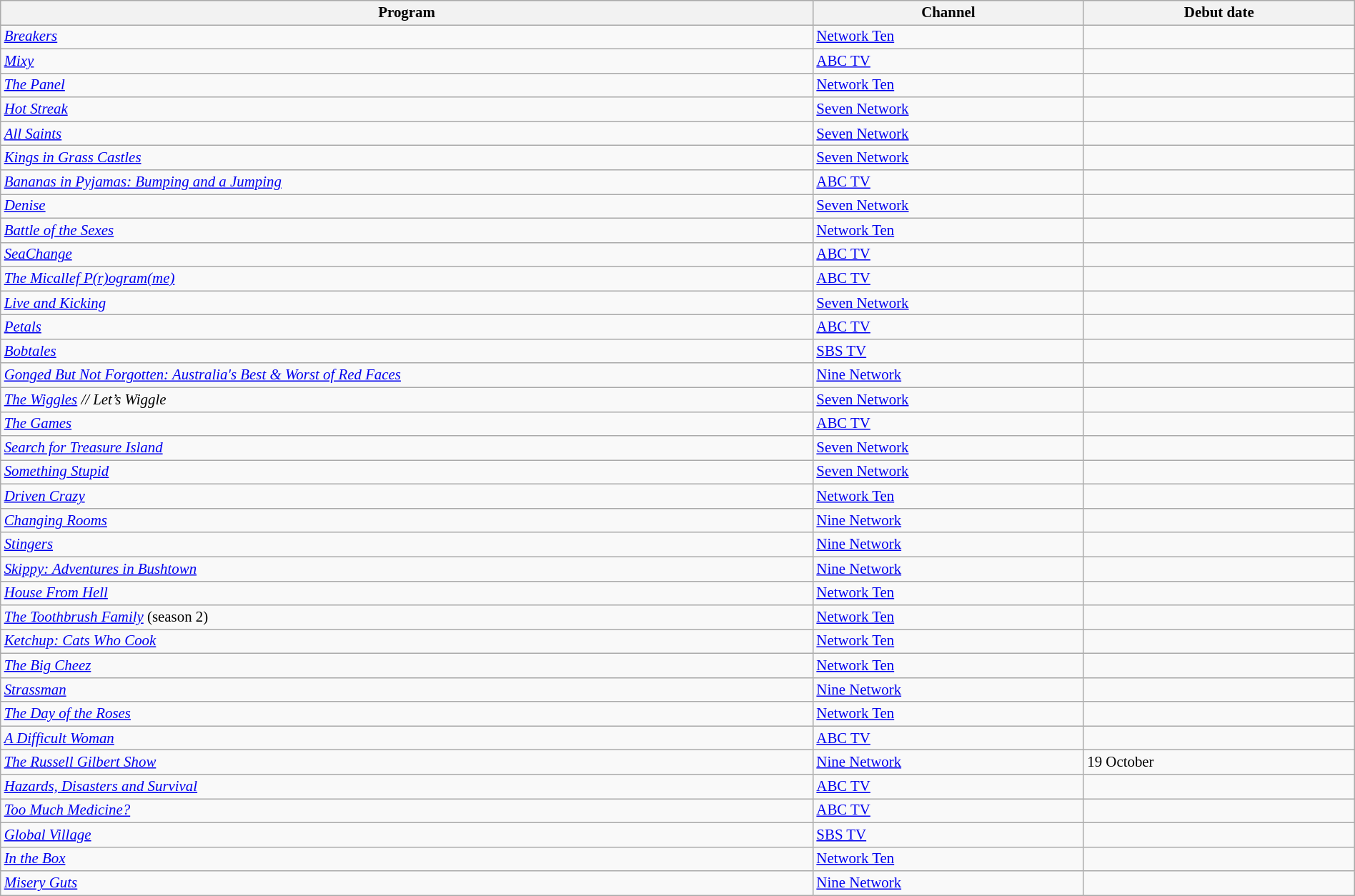<table class="wikitable sortable"  style="width:100%; font-size:87%;">
<tr style="background:#efefef;">
<th style="width:60%;">Program</th>
<th style="width:20%;">Channel</th>
<th style="width:20%;">Debut date</th>
</tr>
<tr>
<td><em><a href='#'>Breakers</a></em></td>
<td><a href='#'>Network Ten</a></td>
<td></td>
</tr>
<tr>
<td><em><a href='#'>Mixy</a></em></td>
<td><a href='#'>ABC TV</a></td>
<td></td>
</tr>
<tr>
<td><em><a href='#'>The Panel</a></em></td>
<td><a href='#'>Network Ten</a></td>
<td></td>
</tr>
<tr>
<td><em><a href='#'>Hot Streak</a></em></td>
<td><a href='#'>Seven Network</a></td>
<td></td>
</tr>
<tr>
<td><em><a href='#'>All Saints</a></em></td>
<td><a href='#'>Seven Network</a></td>
<td></td>
</tr>
<tr>
<td><em><a href='#'>Kings in Grass Castles</a></em></td>
<td><a href='#'>Seven Network</a></td>
<td></td>
</tr>
<tr>
<td><em><a href='#'>Bananas in Pyjamas: Bumping and a Jumping</a></em></td>
<td><a href='#'>ABC TV</a></td>
<td></td>
</tr>
<tr>
<td><em><a href='#'>Denise</a></em></td>
<td><a href='#'>Seven Network</a></td>
<td></td>
</tr>
<tr>
<td><em><a href='#'>Battle of the Sexes</a></em></td>
<td><a href='#'>Network Ten</a></td>
<td></td>
</tr>
<tr>
<td><em><a href='#'>SeaChange</a></em></td>
<td><a href='#'>ABC TV</a></td>
<td></td>
</tr>
<tr>
<td><em><a href='#'>The Micallef P(r)ogram(me)</a></em></td>
<td><a href='#'>ABC TV</a></td>
<td></td>
</tr>
<tr>
<td><em><a href='#'>Live and Kicking</a></em></td>
<td><a href='#'>Seven Network</a></td>
<td></td>
</tr>
<tr>
<td><em><a href='#'>Petals</a></em></td>
<td><a href='#'>ABC TV</a></td>
<td></td>
</tr>
<tr>
<td><em><a href='#'>Bobtales</a></em></td>
<td><a href='#'>SBS TV</a></td>
<td></td>
</tr>
<tr>
<td><em><a href='#'>Gonged But Not Forgotten: Australia's Best & Worst of Red Faces</a></em></td>
<td><a href='#'>Nine Network</a></td>
<td></td>
</tr>
<tr>
<td><em><a href='#'>The Wiggles</a> // Let’s Wiggle</em></td>
<td><a href='#'>Seven Network</a></td>
<td></td>
</tr>
<tr>
<td><em><a href='#'>The Games</a></em></td>
<td><a href='#'>ABC TV</a></td>
<td></td>
</tr>
<tr>
<td><em><a href='#'>Search for Treasure Island</a></em></td>
<td><a href='#'>Seven Network</a></td>
<td></td>
</tr>
<tr>
<td><em><a href='#'>Something Stupid</a></em></td>
<td><a href='#'>Seven Network</a></td>
<td></td>
</tr>
<tr>
<td><em><a href='#'>Driven Crazy</a></em></td>
<td><a href='#'>Network Ten</a></td>
<td></td>
</tr>
<tr>
<td><em><a href='#'>Changing Rooms</a></em></td>
<td><a href='#'>Nine Network</a></td>
<td></td>
</tr>
<tr>
<td><em><a href='#'>Stingers</a></em></td>
<td><a href='#'>Nine Network</a></td>
<td></td>
</tr>
<tr>
<td><em><a href='#'>Skippy: Adventures in Bushtown</a></em></td>
<td><a href='#'>Nine Network</a></td>
<td></td>
</tr>
<tr>
<td><em><a href='#'>House From Hell</a></em></td>
<td><a href='#'>Network Ten</a></td>
<td></td>
</tr>
<tr>
<td><em><a href='#'>The Toothbrush Family</a></em> (season 2)</td>
<td><a href='#'>Network Ten</a></td>
<td></td>
</tr>
<tr>
<td><em><a href='#'>Ketchup: Cats Who Cook</a></em></td>
<td><a href='#'>Network Ten</a></td>
<td></td>
</tr>
<tr>
<td><em><a href='#'>The Big Cheez</a></em></td>
<td><a href='#'>Network Ten</a></td>
<td></td>
</tr>
<tr>
<td><em><a href='#'>Strassman</a></em></td>
<td><a href='#'>Nine Network</a></td>
<td></td>
</tr>
<tr>
<td><em><a href='#'>The Day of the Roses</a></em></td>
<td><a href='#'>Network Ten</a></td>
<td></td>
</tr>
<tr>
<td><em><a href='#'>A Difficult Woman</a></em></td>
<td><a href='#'>ABC TV</a></td>
<td></td>
</tr>
<tr>
<td><em><a href='#'>The Russell Gilbert Show</a></em></td>
<td><a href='#'>Nine Network</a></td>
<td>19 October</td>
</tr>
<tr>
<td><em><a href='#'>Hazards, Disasters and Survival</a></em></td>
<td><a href='#'>ABC TV</a></td>
<td></td>
</tr>
<tr>
<td><em><a href='#'>Too Much Medicine?</a></em></td>
<td><a href='#'>ABC TV</a></td>
<td></td>
</tr>
<tr>
<td><em><a href='#'>Global Village</a></em></td>
<td><a href='#'>SBS TV</a></td>
<td></td>
</tr>
<tr>
<td><em><a href='#'>In the Box</a></em></td>
<td><a href='#'>Network Ten</a></td>
<td></td>
</tr>
<tr>
<td><em><a href='#'>Misery Guts</a></em></td>
<td><a href='#'>Nine Network</a></td>
<td></td>
</tr>
</table>
